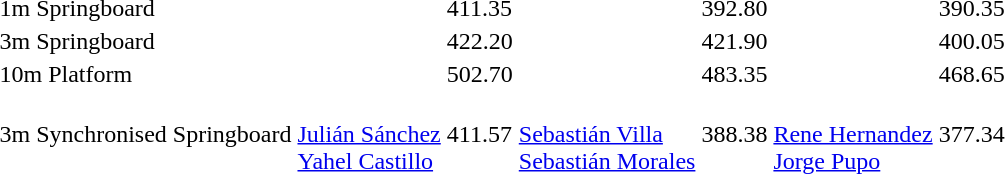<table>
<tr>
<td>1m Springboard</td>
<td></td>
<td>411.35</td>
<td></td>
<td>392.80</td>
<td></td>
<td>390.35</td>
</tr>
<tr>
<td>3m Springboard</td>
<td></td>
<td>422.20</td>
<td></td>
<td>421.90</td>
<td></td>
<td>400.05</td>
</tr>
<tr>
<td>10m Platform</td>
<td></td>
<td>502.70</td>
<td></td>
<td>483.35</td>
<td></td>
<td>468.65</td>
</tr>
<tr>
<td>3m Synchronised Springboard</td>
<td><br><a href='#'>Julián Sánchez</a><br><a href='#'>Yahel Castillo</a></td>
<td>411.57</td>
<td><br><a href='#'>Sebastián Villa</a><br><a href='#'>Sebastián Morales</a></td>
<td>388.38</td>
<td><br><a href='#'>Rene Hernandez</a><br><a href='#'>Jorge Pupo</a></td>
<td>377.34</td>
</tr>
<tr>
</tr>
</table>
